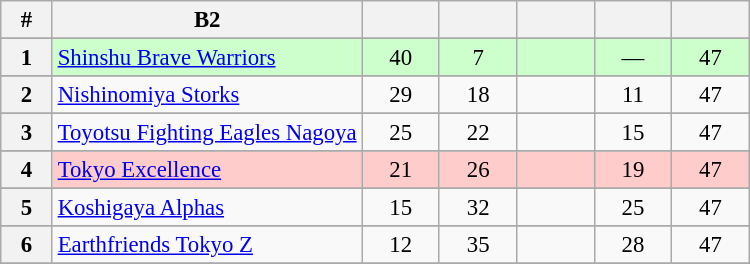<table class="wikitable" width="500" style="font-size:95%; text-align:center">
<tr>
<th width="5%">#</th>
<th width="30%">B2</th>
<th width="7.5%"></th>
<th width="7.5%"></th>
<th width="7.5%"></th>
<th width="7.5%"></th>
<th width="7.5%"></th>
</tr>
<tr>
</tr>
<tr bgcolor=#ccffcc>
<th>1</th>
<td style="text-align:left;"><a href='#'>Shinshu Brave Warriors</a></td>
<td>40</td>
<td>7</td>
<td></td>
<td>—</td>
<td>47</td>
</tr>
<tr>
</tr>
<tr>
<th>2</th>
<td style="text-align:left;"><a href='#'>Nishinomiya Storks</a></td>
<td>29</td>
<td>18</td>
<td></td>
<td>11</td>
<td>47</td>
</tr>
<tr>
</tr>
<tr>
<th>3</th>
<td style="text-align:left;"><a href='#'>Toyotsu Fighting Eagles Nagoya</a></td>
<td>25</td>
<td>22</td>
<td></td>
<td>15</td>
<td>47</td>
</tr>
<tr>
</tr>
<tr bgcolor=#FFCCCC>
<th>4</th>
<td style="text-align:left;"><a href='#'>Tokyo Excellence</a></td>
<td>21</td>
<td>26</td>
<td></td>
<td>19</td>
<td>47</td>
</tr>
<tr>
</tr>
<tr>
<th>5</th>
<td style="text-align:left;"><a href='#'>Koshigaya Alphas</a></td>
<td>15</td>
<td>32</td>
<td></td>
<td>25</td>
<td>47</td>
</tr>
<tr>
</tr>
<tr>
<th>6</th>
<td style="text-align:left;"><a href='#'>Earthfriends Tokyo Z</a></td>
<td>12</td>
<td>35</td>
<td></td>
<td>28</td>
<td>47</td>
</tr>
<tr>
</tr>
</table>
